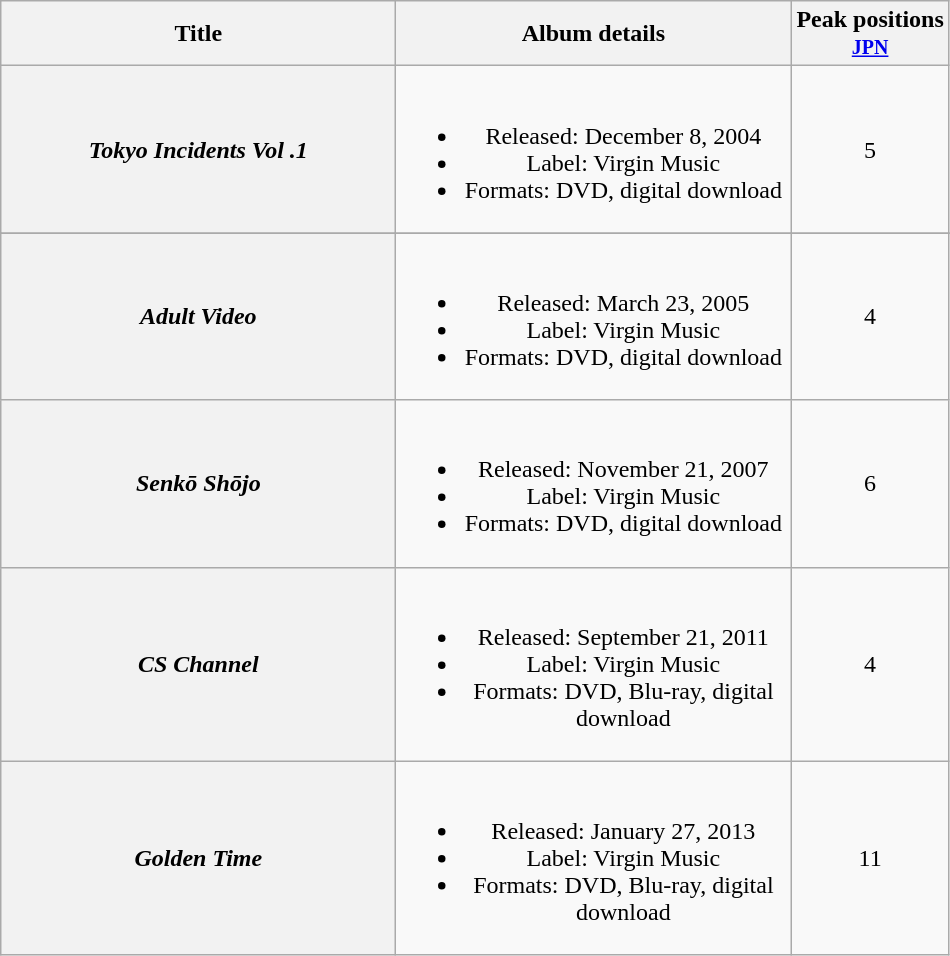<table class="wikitable plainrowheaders" style="text-align:center;" border="1">
<tr>
<th scope="col" style="width:16em;">Title</th>
<th scope="col" style="width:16em;">Album details</th>
<th scope="col">Peak positions<br><small><a href='#'>JPN</a></small><br></th>
</tr>
<tr>
<th scope="row"><em>Tokyo Incidents Vol .1</em></th>
<td><br><ul><li>Released: December 8, 2004</li><li>Label: Virgin Music</li><li>Formats: DVD, digital download</li></ul></td>
<td>5</td>
</tr>
<tr>
</tr>
<tr>
<th scope="row"><em>Adult Video</em></th>
<td><br><ul><li>Released: March 23, 2005</li><li>Label: Virgin Music</li><li>Formats: DVD, digital download</li></ul></td>
<td>4</td>
</tr>
<tr>
<th scope="row"><em>Senkō Shōjo</em></th>
<td><br><ul><li>Released: November 21, 2007</li><li>Label: Virgin Music</li><li>Formats: DVD, digital download</li></ul></td>
<td>6</td>
</tr>
<tr>
<th scope="row"><em>CS Channel</em></th>
<td><br><ul><li>Released: September 21, 2011</li><li>Label: Virgin Music</li><li>Formats: DVD, Blu-ray, digital download</li></ul></td>
<td>4</td>
</tr>
<tr>
<th scope="row"><em>Golden Time</em></th>
<td><br><ul><li>Released: January 27, 2013</li><li>Label: Virgin Music</li><li>Formats: DVD, Blu-ray, digital download</li></ul></td>
<td>11</td>
</tr>
</table>
